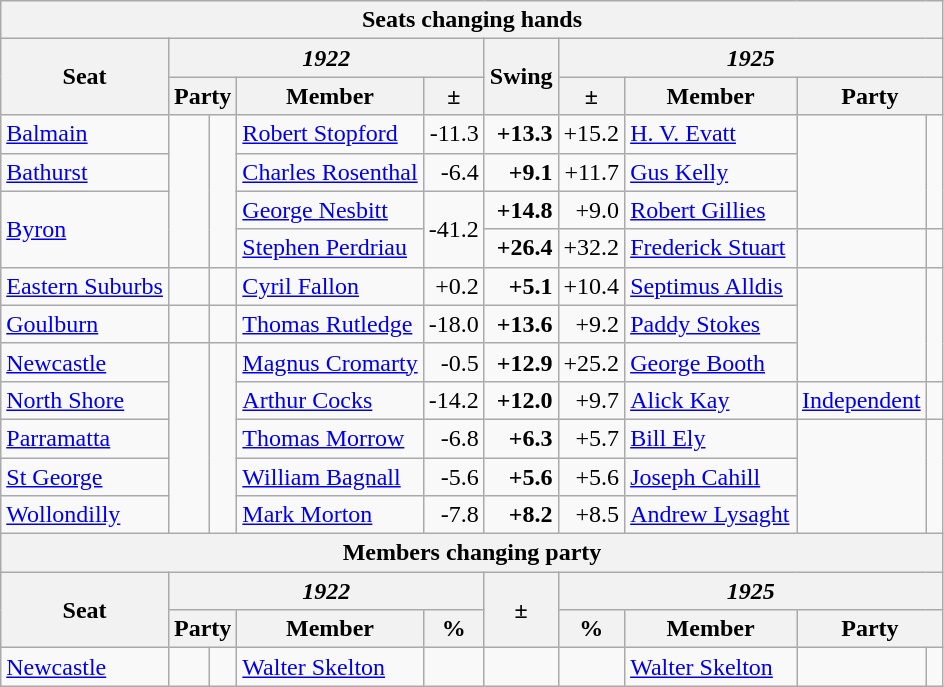<table class="wikitable">
<tr>
<th colspan="10">Seats changing hands</th>
</tr>
<tr>
<th rowspan="2">Seat</th>
<th colspan="4"><em>1922</em></th>
<th rowspan="2">Swing</th>
<th colspan="4"><em>1925</em></th>
</tr>
<tr>
<th colspan="2">Party</th>
<th>Member</th>
<th>±</th>
<th>±</th>
<th>Member</th>
<th colspan="2">Party</th>
</tr>
<tr>
<td><a href='#'>Balmain</a></td>
<td rowspan="4" > </td>
<td rowspan="4"></td>
<td><a href='#'>Robert Stopford</a></td>
<td style="text-align:right;">-11.3</td>
<td style="text-align:right;"><strong>+13.3</strong></td>
<td style="text-align:right;">+15.2</td>
<td><a href='#'>H. V. Evatt</a></td>
<td rowspan="3"></td>
<td rowspan="3" > </td>
</tr>
<tr>
<td><a href='#'>Bathurst</a></td>
<td><a href='#'>Charles Rosenthal</a></td>
<td style="text-align:right;">-6.4</td>
<td style="text-align:right;"><strong>+9.1</strong></td>
<td style="text-align:right;">+11.7</td>
<td><a href='#'>Gus Kelly</a></td>
</tr>
<tr>
<td rowspan="2"><a href='#'>Byron</a></td>
<td><a href='#'>George Nesbitt</a></td>
<td rowspan="2" style="text-align:right;">-41.2</td>
<td style="text-align:right;"><strong>+14.8</strong></td>
<td style="text-align:right;">+9.0</td>
<td><a href='#'>Robert Gillies</a></td>
</tr>
<tr>
<td><a href='#'>Stephen Perdriau</a></td>
<td style="text-align:right;"><strong>+26.4</strong></td>
<td style="text-align:right;">+32.2</td>
<td><a href='#'>Frederick Stuart</a></td>
<td></td>
<td> </td>
</tr>
<tr>
<td><a href='#'>Eastern Suburbs</a></td>
<td> </td>
<td></td>
<td><a href='#'>Cyril Fallon</a></td>
<td style="text-align:right;">+0.2</td>
<td style="text-align:right;"><strong>+5.1</strong></td>
<td style="text-align:right;">+10.4</td>
<td><a href='#'>Septimus Alldis</a> </td>
<td rowspan="3"></td>
<td rowspan="3" > </td>
</tr>
<tr>
<td><a href='#'>Goulburn</a></td>
<td> </td>
<td></td>
<td><a href='#'>Thomas Rutledge</a> </td>
<td style="text-align:right;">-18.0</td>
<td style="text-align:right;"><strong>+13.6</strong></td>
<td style="text-align:right;">+9.2</td>
<td><a href='#'>Paddy Stokes</a></td>
</tr>
<tr>
<td><a href='#'>Newcastle</a> </td>
<td rowspan="5" > </td>
<td rowspan="5"></td>
<td><a href='#'>Magnus Cromarty</a></td>
<td style="text-align:right;">-0.5</td>
<td style="text-align:right;"><strong>+12.9</strong></td>
<td style="text-align:right;">+25.2</td>
<td><a href='#'>George Booth</a></td>
</tr>
<tr>
<td><a href='#'>North Shore</a> </td>
<td><a href='#'>Arthur Cocks</a> </td>
<td style="text-align:right;">-14.2</td>
<td style="text-align:right;"><strong>+12.0</strong></td>
<td style="text-align:right;">+9.7</td>
<td><a href='#'>Alick Kay</a></td>
<td><a href='#'>Independent</a></td>
<td> </td>
</tr>
<tr>
<td><a href='#'>Parramatta</a> </td>
<td><a href='#'>Thomas Morrow</a></td>
<td style="text-align:right;">-6.8</td>
<td style="text-align:right;"><strong>+6.3</strong></td>
<td style="text-align:right;">+5.7</td>
<td><a href='#'>Bill Ely</a></td>
<td rowspan="3"></td>
<td rowspan="3" > </td>
</tr>
<tr>
<td><a href='#'>St George</a></td>
<td><a href='#'>William Bagnall</a> </td>
<td style="text-align:right;">-5.6</td>
<td style="text-align:right;"><strong>+5.6</strong></td>
<td style="text-align:right;">+5.6</td>
<td><a href='#'>Joseph Cahill</a></td>
</tr>
<tr>
<td><a href='#'>Wollondilly</a></td>
<td><a href='#'>Mark Morton</a></td>
<td style="text-align:right;">-7.8</td>
<td style="text-align:right;"><strong>+8.2</strong></td>
<td style="text-align:right;">+8.5</td>
<td><a href='#'>Andrew Lysaght</a> </td>
</tr>
<tr>
<th colspan="10">Members changing party</th>
</tr>
<tr>
<th rowspan="2">Seat</th>
<th colspan="4"><em>1922</em></th>
<th rowspan="2">±</th>
<th colspan="4"><em>1925</em></th>
</tr>
<tr>
<th colspan="2">Party</th>
<th>Member</th>
<th>%</th>
<th>%</th>
<th>Member</th>
<th colspan="2">Party</th>
</tr>
<tr>
<td><a href='#'>Newcastle</a> </td>
<td> </td>
<td></td>
<td><a href='#'>Walter Skelton</a></td>
<td style="text-align:right;"></td>
<td style="text-align:right;"></td>
<td style="text-align:right;"></td>
<td><a href='#'>Walter Skelton</a></td>
<td></td>
<td> </td>
</tr>
</table>
